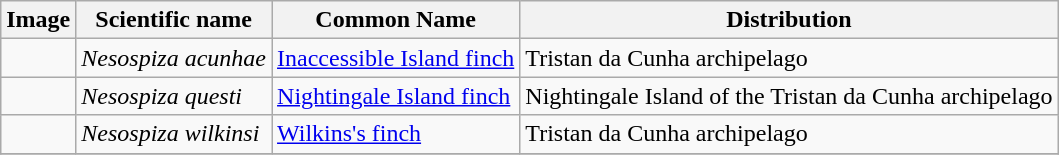<table class="wikitable">
<tr>
<th>Image</th>
<th>Scientific name</th>
<th>Common Name</th>
<th>Distribution</th>
</tr>
<tr>
<td></td>
<td><em>Nesospiza acunhae</em></td>
<td><a href='#'>Inaccessible Island finch</a></td>
<td>Tristan da Cunha archipelago</td>
</tr>
<tr>
<td></td>
<td><em>Nesospiza questi</em></td>
<td><a href='#'>Nightingale Island finch</a></td>
<td>Nightingale Island of the Tristan da Cunha archipelago</td>
</tr>
<tr>
<td></td>
<td><em>Nesospiza wilkinsi</em></td>
<td><a href='#'>Wilkins's finch</a></td>
<td>Tristan da Cunha archipelago</td>
</tr>
<tr>
</tr>
</table>
